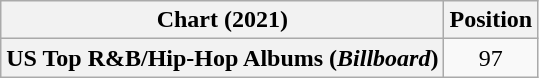<table class="wikitable plainrowheaders" style="text-align:center">
<tr>
<th scope="col">Chart (2021)</th>
<th scope="col">Position</th>
</tr>
<tr>
<th scope="row">US Top R&B/Hip-Hop Albums (<em>Billboard</em>)</th>
<td>97</td>
</tr>
</table>
